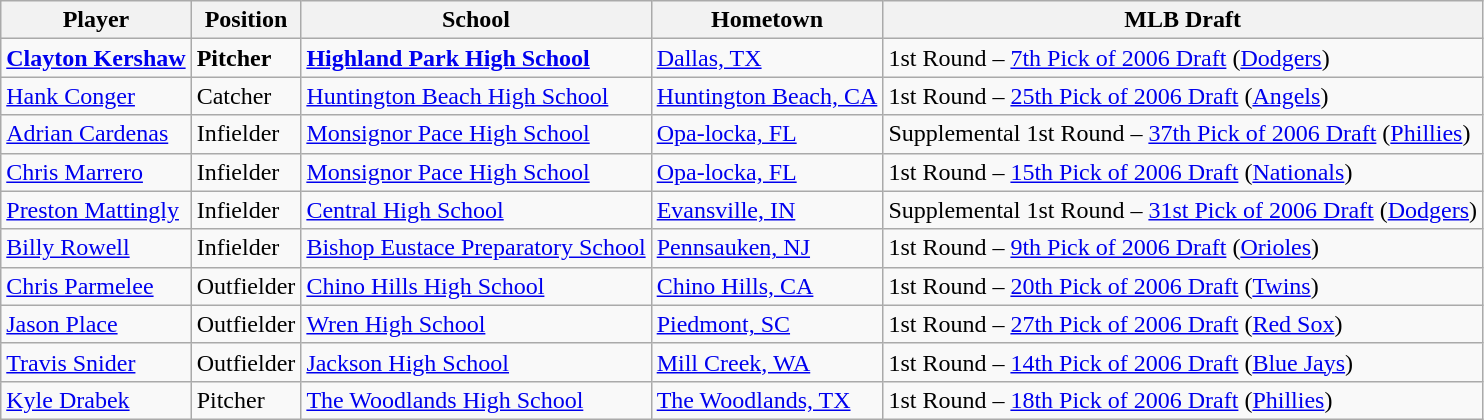<table class="wikitable">
<tr>
<th>Player</th>
<th>Position</th>
<th>School</th>
<th>Hometown</th>
<th>MLB Draft</th>
</tr>
<tr>
<td><strong><a href='#'>Clayton Kershaw</a></strong></td>
<td><strong>Pitcher</strong></td>
<td><strong><a href='#'>Highland Park High School</a></strong></td>
<td><a href='#'>Dallas, TX</a></td>
<td>1st Round – <a href='#'>7th Pick of 2006 Draft</a> (<a href='#'>Dodgers</a>)</td>
</tr>
<tr>
<td><a href='#'>Hank Conger</a></td>
<td>Catcher</td>
<td><a href='#'>Huntington Beach High School</a></td>
<td><a href='#'>Huntington Beach, CA</a></td>
<td>1st Round – <a href='#'>25th Pick of 2006 Draft</a> (<a href='#'>Angels</a>)</td>
</tr>
<tr>
<td><a href='#'>Adrian Cardenas</a></td>
<td>Infielder</td>
<td><a href='#'>Monsignor Pace High School</a></td>
<td><a href='#'>Opa-locka, FL</a></td>
<td>Supplemental 1st Round – <a href='#'>37th Pick of 2006 Draft</a> (<a href='#'>Phillies</a>)</td>
</tr>
<tr>
<td><a href='#'>Chris Marrero</a></td>
<td>Infielder</td>
<td><a href='#'>Monsignor Pace High School</a></td>
<td><a href='#'>Opa-locka, FL</a></td>
<td>1st Round – <a href='#'>15th Pick of 2006 Draft</a> (<a href='#'>Nationals</a>)</td>
</tr>
<tr>
<td><a href='#'>Preston Mattingly</a></td>
<td>Infielder</td>
<td><a href='#'>Central High School</a></td>
<td><a href='#'>Evansville, IN</a></td>
<td>Supplemental 1st Round – <a href='#'>31st Pick of 2006 Draft</a> (<a href='#'>Dodgers</a>)</td>
</tr>
<tr>
<td><a href='#'>Billy Rowell</a></td>
<td>Infielder</td>
<td><a href='#'>Bishop Eustace Preparatory School</a></td>
<td><a href='#'>Pennsauken, NJ</a></td>
<td>1st Round – <a href='#'>9th Pick of 2006 Draft</a> (<a href='#'>Orioles</a>)</td>
</tr>
<tr>
<td><a href='#'>Chris Parmelee</a></td>
<td>Outfielder</td>
<td><a href='#'>Chino Hills High School</a></td>
<td><a href='#'>Chino Hills, CA</a></td>
<td>1st Round – <a href='#'>20th Pick of 2006 Draft</a> (<a href='#'>Twins</a>)</td>
</tr>
<tr>
<td><a href='#'>Jason Place</a></td>
<td>Outfielder</td>
<td><a href='#'>Wren High School</a></td>
<td><a href='#'>Piedmont, SC</a></td>
<td>1st Round – <a href='#'>27th Pick of 2006 Draft</a> (<a href='#'>Red Sox</a>)</td>
</tr>
<tr>
<td><a href='#'>Travis Snider</a></td>
<td>Outfielder</td>
<td><a href='#'>Jackson High School</a></td>
<td><a href='#'>Mill Creek, WA</a></td>
<td>1st Round – <a href='#'>14th Pick of 2006 Draft</a> (<a href='#'>Blue Jays</a>)</td>
</tr>
<tr>
<td><a href='#'>Kyle Drabek</a></td>
<td>Pitcher</td>
<td><a href='#'>The Woodlands High School</a></td>
<td><a href='#'>The Woodlands, TX</a></td>
<td>1st Round – <a href='#'>18th Pick of 2006 Draft</a> (<a href='#'>Phillies</a>)</td>
</tr>
</table>
